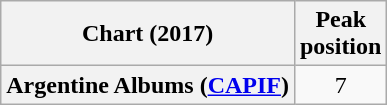<table class="wikitable plainrowheaders" style="text-align:center">
<tr>
<th scope="col">Chart (2017)</th>
<th scope="col">Peak<br> position</th>
</tr>
<tr>
<th scope="row">Argentine Albums (<a href='#'>CAPIF</a>)</th>
<td>7</td>
</tr>
</table>
